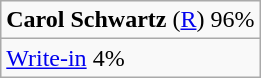<table class="wikitable">
<tr>
<td><strong>Carol Schwartz</strong> (<a href='#'>R</a>) 96%</td>
</tr>
<tr>
<td><a href='#'>Write-in</a> 4%</td>
</tr>
</table>
